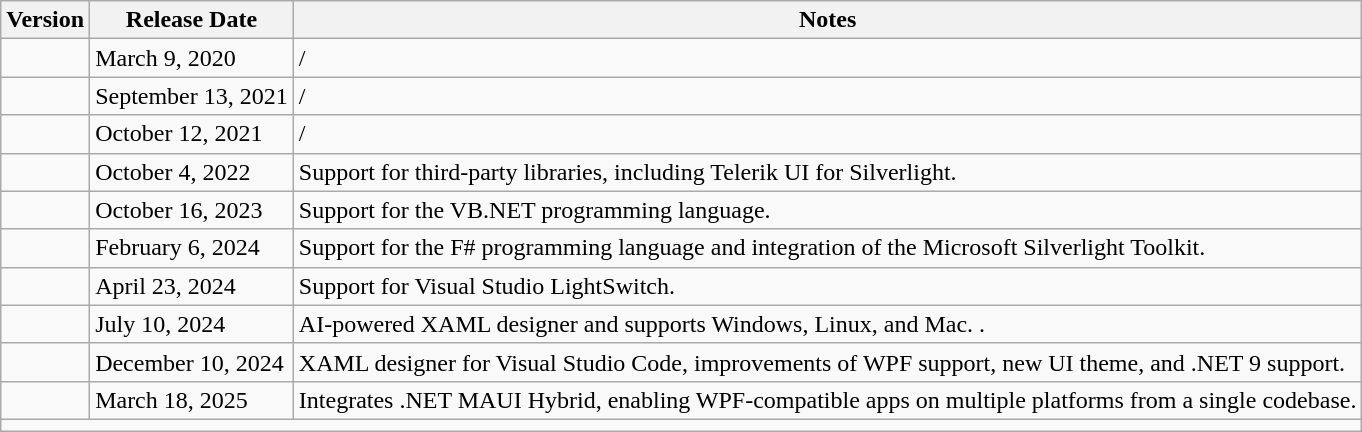<table class="wikitable">
<tr>
<th>Version</th>
<th>Release Date</th>
<th>Notes</th>
</tr>
<tr>
<td></td>
<td>March 9, 2020</td>
<td>/</td>
</tr>
<tr>
<td></td>
<td>September 13, 2021</td>
<td>/</td>
</tr>
<tr>
<td></td>
<td>October 12, 2021</td>
<td>/</td>
</tr>
<tr>
<td></td>
<td>October 4, 2022</td>
<td>Support for third-party libraries, including Telerik UI for Silverlight.</td>
</tr>
<tr>
<td></td>
<td>October 16, 2023</td>
<td>Support for the VB.NET programming language.</td>
</tr>
<tr>
<td></td>
<td>February 6, 2024</td>
<td>Support for the F# programming language and integration of the Microsoft Silverlight Toolkit.</td>
</tr>
<tr>
<td></td>
<td>April 23, 2024</td>
<td>Support for Visual Studio LightSwitch.</td>
</tr>
<tr>
<td></td>
<td>July 10, 2024</td>
<td>AI-powered XAML designer and supports Windows, Linux, and Mac. .</td>
</tr>
<tr>
<td></td>
<td>December 10, 2024</td>
<td>XAML designer for Visual Studio Code, improvements of WPF support, new UI theme, and .NET 9 support.</td>
</tr>
<tr>
<td></td>
<td>March 18, 2025</td>
<td>Integrates .NET MAUI Hybrid, enabling WPF-compatible apps on multiple platforms from a single codebase.</td>
</tr>
<tr>
<td colspan="3"></td>
</tr>
</table>
